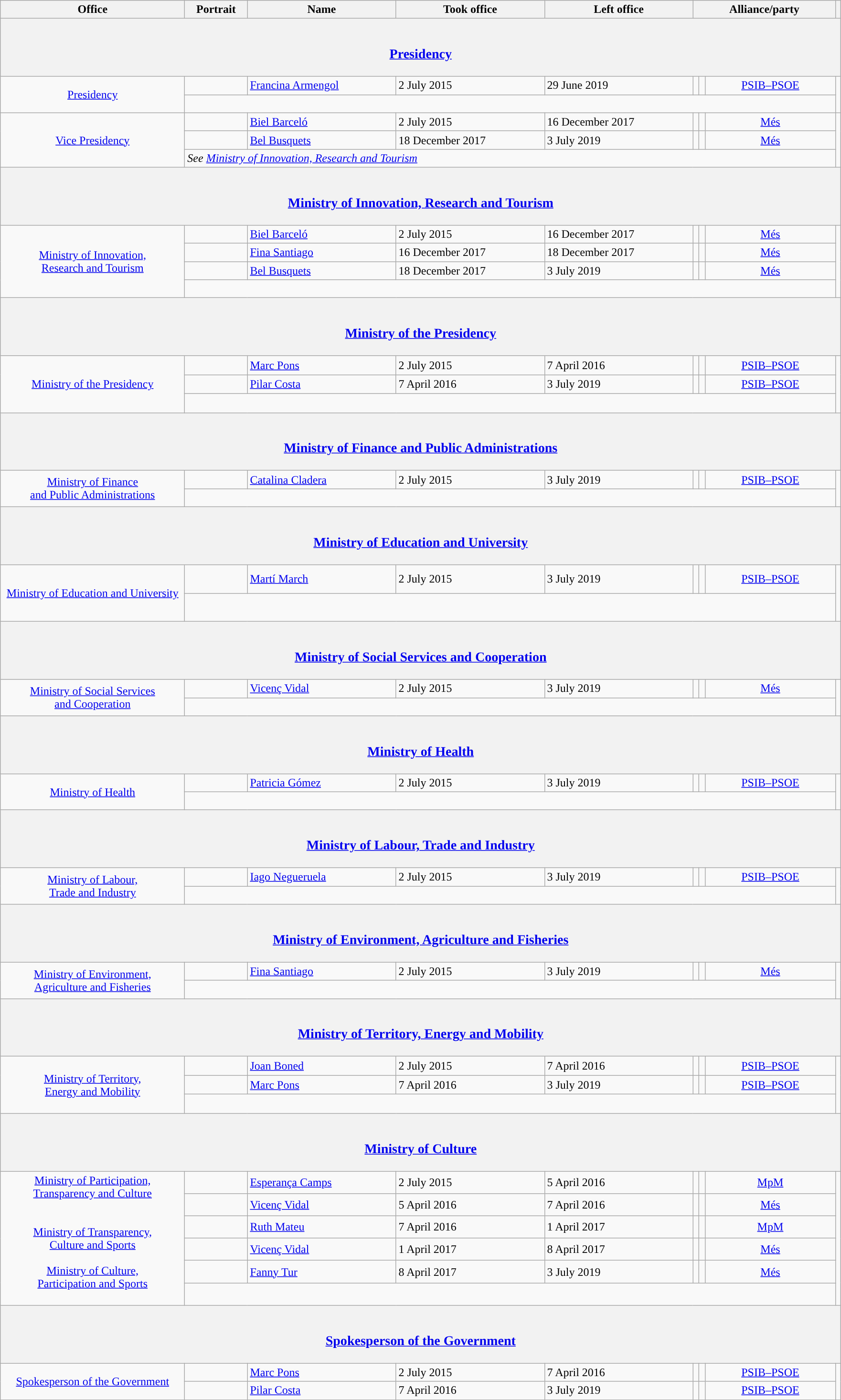<table class="wikitable" style="line-height:18px;">
<tr>
<th scope="col">Office<br></th>
<th scope="col">Portrait</th>
<th scope="col">Name</th>
<th scope="col">Took office</th>
<th scope="col">Left office</th>
<th colspan="3" scope="col">Alliance/party</th>
<th></th>
</tr>
<tr>
<th colspan="9"><br><h3><a href='#'>Presidency</a></h3></th>
</tr>
<tr>
<td align="center" rowspan="2" width="250"><a href='#'>Presidency</a><br></td>
<td width="80"></td>
<td width="200"><a href='#'>Francina Armengol</a></td>
<td width="200">2 July 2015</td>
<td width="200">29 June 2019</td>
<td width="1" style="background-color:"></td>
<td width="1" style="background-color:"></td>
<td width="175" align="center"><a href='#'>PSIB–PSOE</a></td>
<td align="center" rowspan="2"><br></td>
</tr>
<tr>
<td colspan="7"><br>
</td>
</tr>
<tr>
<td align="center" rowspan="3"><a href='#'>Vice Presidency</a><br></td>
<td></td>
<td><a href='#'>Biel Barceló</a></td>
<td>2 July 2015</td>
<td>16 December 2017<br></td>
<td style="background-color:"></td>
<td style="background-color:"></td>
<td align="center"><a href='#'>Més</a></td>
<td align="center" rowspan="3"><br><br></td>
</tr>
<tr>
<td></td>
<td><a href='#'>Bel Busquets</a></td>
<td>18 December 2017</td>
<td>3 July 2019</td>
<td style="background-color:"></td>
<td style="background-color:"></td>
<td align="center"><a href='#'>Més</a></td>
</tr>
<tr>
<td colspan="7"><em>See <a href='#'>Ministry of Innovation, Research and Tourism</a></em></td>
</tr>
<tr>
<th colspan="9"><br><h3><a href='#'>Ministry of Innovation, Research and Tourism</a></h3></th>
</tr>
<tr>
<td align="center" rowspan="4"><a href='#'>Ministry of Innovation,<br>Research and Tourism</a><br></td>
<td></td>
<td><a href='#'>Biel Barceló</a></td>
<td>2 July 2015</td>
<td>16 December 2017<br></td>
<td style="background-color:"></td>
<td style="background-color:"></td>
<td align="center"><a href='#'>Més</a></td>
<td align="center" rowspan="4"><br><br><br></td>
</tr>
<tr>
<td></td>
<td><a href='#'>Fina Santiago</a><br></td>
<td>16 December 2017</td>
<td>18 December 2017</td>
<td style="background-color:"></td>
<td style="background-color:"></td>
<td align="center"><a href='#'>Més</a></td>
</tr>
<tr>
<td></td>
<td><a href='#'>Bel Busquets</a></td>
<td>18 December 2017</td>
<td>3 July 2019</td>
<td style="background-color:"></td>
<td style="background-color:"></td>
<td align="center"><a href='#'>Més</a></td>
</tr>
<tr>
<td colspan="7"><br></td>
</tr>
<tr>
<th colspan="9"><br><h3><a href='#'>Ministry of the Presidency</a></h3></th>
</tr>
<tr>
<td align="center" rowspan="3"><a href='#'>Ministry of the Presidency</a><br></td>
<td></td>
<td><a href='#'>Marc Pons</a></td>
<td>2 July 2015</td>
<td>7 April 2016</td>
<td style="background-color:"></td>
<td style="background-color:"></td>
<td align="center"><a href='#'>PSIB–PSOE</a></td>
<td align="center" rowspan="3"><br><br><br><br></td>
</tr>
<tr>
<td></td>
<td><a href='#'>Pilar Costa</a></td>
<td>7 April 2016</td>
<td>3 July 2019</td>
<td style="background-color:"></td>
<td style="background-color:"></td>
<td align="center"><a href='#'>PSIB–PSOE</a></td>
</tr>
<tr>
<td colspan="7"><br></td>
</tr>
<tr>
<th colspan="9"><br><h3><a href='#'>Ministry of Finance and Public Administrations</a></h3></th>
</tr>
<tr>
<td align="center" rowspan="2"><a href='#'>Ministry of Finance<br>and Public Administrations</a><br></td>
<td></td>
<td><a href='#'>Catalina Cladera</a></td>
<td>2 July 2015</td>
<td>3 July 2019</td>
<td style="background-color:"></td>
<td style="background-color:"></td>
<td align="center"><a href='#'>PSIB–PSOE</a></td>
<td align="center" rowspan="2"><br></td>
</tr>
<tr>
<td colspan="7"><br></td>
</tr>
<tr>
<th colspan="9"><br><h3><a href='#'>Ministry of Education and University</a></h3></th>
</tr>
<tr>
<td align="center" rowspan="2"><a href='#'>Ministry of Education and University</a><br></td>
<td></td>
<td><a href='#'>Martí March</a></td>
<td>2 July 2015</td>
<td>3 July 2019</td>
<td style="background-color:"></td>
<td style="background-color:"></td>
<td align="center"><a href='#'>PSIB–PSOE</a><br></td>
<td align="center" rowspan="2"><br><br><br><br></td>
</tr>
<tr>
<td colspan="7"><br></td>
</tr>
<tr>
<th colspan="9"><br><h3><a href='#'>Ministry of Social Services and Cooperation</a></h3></th>
</tr>
<tr>
<td align="center" rowspan="2"><a href='#'>Ministry of Social Services<br>and Cooperation</a><br></td>
<td></td>
<td><a href='#'>Vicenç Vidal</a></td>
<td>2 July 2015</td>
<td>3 July 2019</td>
<td style="background-color:"></td>
<td style="background-color:"></td>
<td align="center"><a href='#'>Més</a></td>
<td align="center" rowspan="2"><br></td>
</tr>
<tr>
<td colspan="7"><br></td>
</tr>
<tr>
<th colspan="9"><br><h3><a href='#'>Ministry of Health</a></h3></th>
</tr>
<tr>
<td align="center" rowspan="2"><a href='#'>Ministry of Health</a><br></td>
<td></td>
<td><a href='#'>Patricia Gómez</a></td>
<td>2 July 2015</td>
<td>3 July 2019</td>
<td style="background-color:"></td>
<td style="background-color:"></td>
<td align="center"><a href='#'>PSIB–PSOE</a></td>
<td align="center" rowspan="2"><br><br></td>
</tr>
<tr>
<td colspan="7"><br></td>
</tr>
<tr>
<th colspan="9"><br><h3><a href='#'>Ministry of Labour, Trade and Industry</a></h3></th>
</tr>
<tr>
<td align="center" rowspan="2"><a href='#'>Ministry of Labour,<br>Trade and Industry</a><br></td>
<td></td>
<td><a href='#'>Iago Negueruela</a></td>
<td>2 July 2015</td>
<td>3 July 2019</td>
<td style="background-color:"></td>
<td style="background-color:"></td>
<td align="center"><a href='#'>PSIB–PSOE</a></td>
<td align="center" rowspan="2"><br></td>
</tr>
<tr>
<td colspan="7"><br></td>
</tr>
<tr>
<th colspan="9"><br><h3><a href='#'>Ministry of Environment, Agriculture and Fisheries</a></h3></th>
</tr>
<tr>
<td align="center" rowspan="2"><a href='#'>Ministry of Environment,<br>Agriculture and Fisheries</a><br></td>
<td></td>
<td><a href='#'>Fina Santiago</a></td>
<td>2 July 2015</td>
<td>3 July 2019</td>
<td style="background-color:"></td>
<td style="background-color:"></td>
<td align="center"><a href='#'>Més</a></td>
<td align="center" rowspan="2"><br></td>
</tr>
<tr>
<td colspan="7"><br></td>
</tr>
<tr>
<th colspan="9"><br><h3><a href='#'>Ministry of Territory, Energy and Mobility</a></h3></th>
</tr>
<tr>
<td align="center" rowspan="3"><a href='#'>Ministry of Territory,<br>Energy and Mobility</a><br></td>
<td></td>
<td><a href='#'>Joan Boned</a></td>
<td>2 July 2015</td>
<td>7 April 2016</td>
<td style="background-color:"></td>
<td style="background-color:"></td>
<td align="center"><a href='#'>PSIB–PSOE</a></td>
<td align="center" rowspan="3"><br><br><br><br></td>
</tr>
<tr>
<td></td>
<td><a href='#'>Marc Pons</a></td>
<td>7 April 2016</td>
<td>3 July 2019</td>
<td style="background-color:"></td>
<td style="background-color:"></td>
<td align="center"><a href='#'>PSIB–PSOE</a></td>
</tr>
<tr>
<td colspan="7"><br></td>
</tr>
<tr>
<th colspan="9"><br><h3><a href='#'>Ministry of Culture</a></h3></th>
</tr>
<tr>
<td align="center" rowspan="6"><a href='#'>Ministry of Participation,<br>Transparency and Culture</a><br><br><br><a href='#'>Ministry of Transparency,<br>Culture and Sports</a><br><br><a href='#'>Ministry of Culture,<br>Participation and Sports</a><br><br></td>
<td></td>
<td><a href='#'>Esperança Camps</a></td>
<td>2 July 2015</td>
<td>5 April 2016<br></td>
<td style="background-color:"></td>
<td style="background-color:"></td>
<td align="center"><a href='#'>MpM</a><br></td>
<td align="center" rowspan="6"><br><br><br><br><br></td>
</tr>
<tr>
<td></td>
<td><a href='#'>Vicenç Vidal</a><br></td>
<td>5 April 2016</td>
<td>7 April 2016</td>
<td style="background-color:"></td>
<td style="background-color:"></td>
<td align="center"><a href='#'>Més</a></td>
</tr>
<tr>
<td></td>
<td><a href='#'>Ruth Mateu</a></td>
<td>7 April 2016</td>
<td>1 April 2017</td>
<td style="background-color:"></td>
<td style="background-color:"></td>
<td align="center"><a href='#'>MpM</a></td>
</tr>
<tr>
<td></td>
<td><a href='#'>Vicenç Vidal</a><br></td>
<td>1 April 2017</td>
<td>8 April 2017</td>
<td style="background-color:"></td>
<td style="background-color:"></td>
<td align="center"><a href='#'>Més</a></td>
</tr>
<tr>
<td></td>
<td><a href='#'>Fanny Tur</a></td>
<td>8 April 2017</td>
<td>3 July 2019</td>
<td style="background-color:"></td>
<td style="background-color:"></td>
<td align="center"><a href='#'>Més</a><br></td>
</tr>
<tr>
<td colspan="7"><br>
</td>
</tr>
<tr>
<th colspan="9"><br><h3><a href='#'>Spokesperson of the Government</a></h3></th>
</tr>
<tr>
<td align="center" rowspan="2"><a href='#'>Spokesperson of the Government</a><br></td>
<td></td>
<td><a href='#'>Marc Pons</a></td>
<td>2 July 2015</td>
<td>7 April 2016</td>
<td style="background-color:"></td>
<td style="background-color:"></td>
<td align="center"><a href='#'>PSIB–PSOE</a></td>
<td align="center" rowspan="2"></td>
</tr>
<tr>
<td></td>
<td><a href='#'>Pilar Costa</a></td>
<td>7 April 2016</td>
<td>3 July 2019</td>
<td style="background-color:"></td>
<td style="background-color:"></td>
<td align="center"><a href='#'>PSIB–PSOE</a></td>
</tr>
</table>
